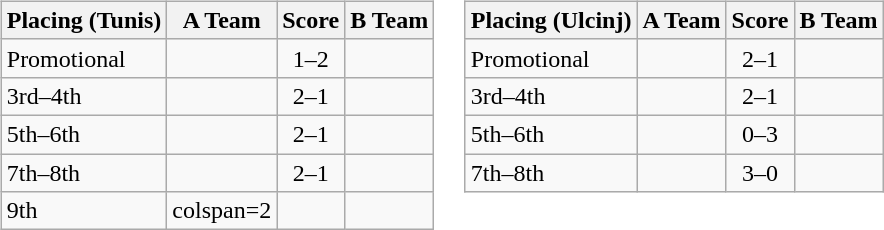<table>
<tr valign=top>
<td><br><table class=wikitable style="border:1px solid #AAAAAA;">
<tr>
<th>Placing (Tunis)</th>
<th>A Team</th>
<th>Score</th>
<th>B Team</th>
</tr>
<tr>
<td>Promotional</td>
<td></td>
<td align="center">1–2</td>
<td><strong></strong></td>
</tr>
<tr>
<td>3rd–4th</td>
<td><strong></strong></td>
<td align="center">2–1</td>
<td></td>
</tr>
<tr>
<td>5th–6th</td>
<td><strong></strong></td>
<td align="center">2–1</td>
<td></td>
</tr>
<tr>
<td>7th–8th</td>
<td><strong></strong></td>
<td align="center">2–1</td>
<td></td>
</tr>
<tr>
<td>9th</td>
<td>colspan=2 </td>
<td></td>
</tr>
</table>
</td>
<td><br><table class=wikitable style="border:1px solid #AAAAAA;">
<tr>
<th>Placing (Ulcinj)</th>
<th>A Team</th>
<th>Score</th>
<th>B Team</th>
</tr>
<tr>
<td>Promotional</td>
<td><strong></strong></td>
<td align="center">2–1</td>
<td></td>
</tr>
<tr>
<td>3rd–4th</td>
<td><strong></strong></td>
<td align="center">2–1</td>
<td></td>
</tr>
<tr>
<td>5th–6th</td>
<td></td>
<td align="center">0–3</td>
<td><strong></strong></td>
</tr>
<tr>
<td>7th–8th</td>
<td><strong></strong></td>
<td align="center">3–0</td>
<td></td>
</tr>
</table>
</td>
</tr>
</table>
